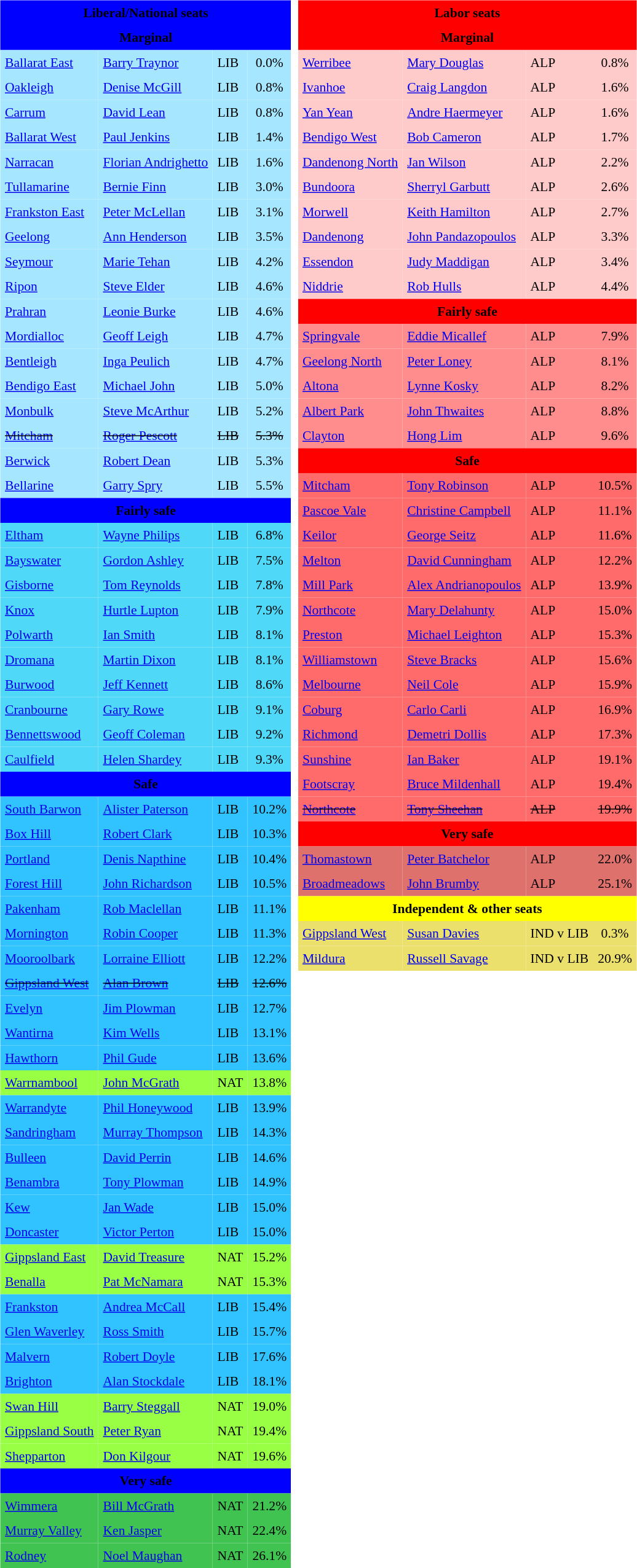<table>
<tr>
<td><br><table class="toccolours" align="left" cellpadding="5" cellspacing="0" style="margin-right: .5em; margin-top: .4em; font-size: 90%; float:left">
<tr>
<td COLSPAN=4 align="center" bgcolor="blue"><span><strong>Liberal/National seats</strong></span></td>
</tr>
<tr>
<td COLSPAN=4 align="center" bgcolor="blue"><span><strong>Marginal</strong></span></td>
</tr>
<tr>
<td align="left" bgcolor="A6E7FF"><a href='#'>Ballarat East</a></td>
<td align="left" bgcolor="A6E7FF"><a href='#'>Barry Traynor</a></td>
<td align="left" bgcolor="A6E7FF">LIB</td>
<td align="center" bgcolor="A6E7FF">0.0%</td>
</tr>
<tr>
<td align="left" bgcolor="A6E7FF"><a href='#'>Oakleigh</a></td>
<td align="left" bgcolor="A6E7FF"><a href='#'>Denise McGill</a></td>
<td align="left" bgcolor="A6E7FF">LIB</td>
<td align="center" bgcolor="A6E7FF">0.8%</td>
</tr>
<tr>
<td align="left" bgcolor="A6E7FF"><a href='#'>Carrum</a></td>
<td align="left" bgcolor="A6E7FF"><a href='#'>David Lean</a></td>
<td align="left" bgcolor="A6E7FF">LIB</td>
<td align="center" bgcolor="A6E7FF">0.8%</td>
</tr>
<tr>
<td align="left" bgcolor="A6E7FF"><a href='#'>Ballarat West</a></td>
<td align="left" bgcolor="A6E7FF"><a href='#'>Paul Jenkins</a></td>
<td align="left" bgcolor="A6E7FF">LIB</td>
<td align="center" bgcolor="A6E7FF">1.4%</td>
</tr>
<tr>
<td align="left" bgcolor="A6E7FF"><a href='#'>Narracan</a></td>
<td align="left" bgcolor="A6E7FF"><a href='#'>Florian Andrighetto</a></td>
<td align="left" bgcolor="A6E7FF">LIB</td>
<td align="center" bgcolor="A6E7FF">1.6%</td>
</tr>
<tr>
<td align="left" bgcolor="A6E7FF"><a href='#'>Tullamarine</a></td>
<td align="left" bgcolor="A6E7FF"><a href='#'>Bernie Finn</a></td>
<td align="left" bgcolor="A6E7FF">LIB</td>
<td align="center" bgcolor="A6E7FF">3.0%</td>
</tr>
<tr>
<td align="left" bgcolor="A6E7FF"><a href='#'>Frankston East</a></td>
<td align="left" bgcolor="A6E7FF"><a href='#'>Peter McLellan</a></td>
<td align="left" bgcolor="A6E7FF">LIB</td>
<td align="center" bgcolor="A6E7FF">3.1%</td>
</tr>
<tr>
<td align="left" bgcolor="A6E7FF"><a href='#'>Geelong</a></td>
<td align="left" bgcolor="A6E7FF"><a href='#'>Ann Henderson</a></td>
<td align="left" bgcolor="A6E7FF">LIB</td>
<td align="center" bgcolor="A6E7FF">3.5%</td>
</tr>
<tr>
<td align="left" bgcolor="A6E7FF"><a href='#'>Seymour</a></td>
<td align="left" bgcolor="A6E7FF"><a href='#'>Marie Tehan</a></td>
<td align="left" bgcolor="A6E7FF">LIB</td>
<td align="center" bgcolor="A6E7FF">4.2%</td>
</tr>
<tr>
<td align="left" bgcolor="A6E7FF"><a href='#'>Ripon</a></td>
<td align="left" bgcolor="A6E7FF"><a href='#'>Steve Elder</a></td>
<td align="left" bgcolor="A6E7FF">LIB</td>
<td align="center" bgcolor="A6E7FF">4.6%</td>
</tr>
<tr>
<td align="left" bgcolor="A6E7FF"><a href='#'>Prahran</a></td>
<td align="left" bgcolor="A6E7FF"><a href='#'>Leonie Burke</a></td>
<td align="left" bgcolor="A6E7FF">LIB</td>
<td align="center" bgcolor="A6E7FF">4.6%</td>
</tr>
<tr>
<td align="left" bgcolor="A6E7FF"><a href='#'>Mordialloc</a></td>
<td align="left" bgcolor="A6E7FF"><a href='#'>Geoff Leigh</a></td>
<td align="left" bgcolor="A6E7FF">LIB</td>
<td align="center" bgcolor="A6E7FF">4.7%</td>
</tr>
<tr>
<td align="left" bgcolor="A6E7FF"><a href='#'>Bentleigh</a></td>
<td align="left" bgcolor="A6E7FF"><a href='#'>Inga Peulich</a></td>
<td align="left" bgcolor="A6E7FF">LIB</td>
<td align="center" bgcolor="A6E7FF">4.7%</td>
</tr>
<tr>
<td align="left" bgcolor="A6E7FF"><a href='#'>Bendigo East</a></td>
<td align="left" bgcolor="A6E7FF"><a href='#'>Michael John</a></td>
<td align="left" bgcolor="A6E7FF">LIB</td>
<td align="center" bgcolor="A6E7FF">5.0%</td>
</tr>
<tr>
<td align="left" bgcolor="A6E7FF"><a href='#'>Monbulk</a></td>
<td align="left" bgcolor="A6E7FF"><a href='#'>Steve McArthur</a></td>
<td align="left" bgcolor="A6E7FF">LIB</td>
<td align="center" bgcolor="A6E7FF">5.2%</td>
</tr>
<tr>
<td align="left" bgcolor="A6E7FF"><s><a href='#'>Mitcham</a></s></td>
<td align="left" bgcolor="A6E7FF"><s><a href='#'>Roger Pescott</a></s></td>
<td align="left" bgcolor="A6E7FF"><s>LIB</s></td>
<td align="center" bgcolor="A6E7FF"><s>5.3%</s></td>
</tr>
<tr>
<td align="left" bgcolor="A6E7FF"><a href='#'>Berwick</a></td>
<td align="left" bgcolor="A6E7FF"><a href='#'>Robert Dean</a></td>
<td align="left" bgcolor="A6E7FF">LIB</td>
<td align="center" bgcolor="A6E7FF">5.3%</td>
</tr>
<tr>
<td align="left" bgcolor="A6E7FF"><a href='#'>Bellarine</a></td>
<td align="left" bgcolor="A6E7FF"><a href='#'>Garry Spry</a></td>
<td align="left" bgcolor="A6E7FF">LIB</td>
<td align="center" bgcolor="A6E7FF">5.5%</td>
</tr>
<tr>
<td COLSPAN=4 align="center" bgcolor="blue"><span><strong>Fairly safe</strong></span></td>
</tr>
<tr>
<td align="left" bgcolor="50D8F9"><a href='#'>Eltham</a></td>
<td align="left" bgcolor="50D8F9"><a href='#'>Wayne Philips</a></td>
<td align="left" bgcolor="50D8F9">LIB</td>
<td align="center" bgcolor="50D8F9">6.8%</td>
</tr>
<tr>
<td align="left" bgcolor="50D8F9"><a href='#'>Bayswater</a></td>
<td align="left" bgcolor="50D8F9"><a href='#'>Gordon Ashley</a></td>
<td align="left" bgcolor="50D8F9">LIB</td>
<td align="center" bgcolor="50D8F9">7.5%</td>
</tr>
<tr>
<td align="left" bgcolor="50D8F9"><a href='#'>Gisborne</a></td>
<td align="left" bgcolor="50D8F9"><a href='#'>Tom Reynolds</a></td>
<td align="left" bgcolor="50D8F9">LIB</td>
<td align="center" bgcolor="50D8F9">7.8%</td>
</tr>
<tr>
<td align="left" bgcolor="50D8F9"><a href='#'>Knox</a></td>
<td align="left" bgcolor="50D8F9"><a href='#'>Hurtle Lupton</a></td>
<td align="left" bgcolor="50D8F9">LIB</td>
<td align="center" bgcolor="50D8F9">7.9%</td>
</tr>
<tr>
<td align="left" bgcolor="50D8F9"><a href='#'>Polwarth</a></td>
<td align="left" bgcolor="50D8F9"><a href='#'>Ian Smith</a></td>
<td align="left" bgcolor="50D8F9">LIB</td>
<td align="center" bgcolor="50D8F9">8.1%</td>
</tr>
<tr>
<td align="left" bgcolor="50D8F9"><a href='#'>Dromana</a></td>
<td align="left" bgcolor="50D8F9"><a href='#'>Martin Dixon</a></td>
<td align="left" bgcolor="50D8F9">LIB</td>
<td align="center" bgcolor="50D8F9">8.1%</td>
</tr>
<tr>
<td align="left" bgcolor="50D8F9"><a href='#'>Burwood</a></td>
<td align="left" bgcolor="50D8F9"><a href='#'>Jeff Kennett</a></td>
<td align="left" bgcolor="50D8F9">LIB</td>
<td align="center" bgcolor="50D8F9">8.6%</td>
</tr>
<tr>
<td align="left" bgcolor="50D8F9"><a href='#'>Cranbourne</a></td>
<td align="left" bgcolor="50D8F9"><a href='#'>Gary Rowe</a></td>
<td align="left" bgcolor="50D8F9">LIB</td>
<td align="center" bgcolor="50D8F9">9.1%</td>
</tr>
<tr>
<td align="left" bgcolor="50D8F9"><a href='#'>Bennettswood</a></td>
<td align="left" bgcolor="50D8F9"><a href='#'>Geoff Coleman</a></td>
<td align="left" bgcolor="50D8F9">LIB</td>
<td align="center" bgcolor="50D8F9">9.2%</td>
</tr>
<tr>
<td align="left" bgcolor="50D8F9"><a href='#'>Caulfield</a></td>
<td align="left" bgcolor="50D8F9"><a href='#'>Helen Shardey</a></td>
<td align="left" bgcolor="50D8F9">LIB</td>
<td align="center" bgcolor="50D8F9">9.3%</td>
</tr>
<tr>
<td COLSPAN=4 align="center" bgcolor="blue"><span><strong>Safe</strong></span></td>
</tr>
<tr>
<td align="left" bgcolor="31C3FF"><a href='#'>South Barwon</a></td>
<td align="left" bgcolor="31C3FF"><a href='#'>Alister Paterson</a></td>
<td align="left" bgcolor="31C3FF">LIB</td>
<td align="center" bgcolor="31C3FF">10.2%</td>
</tr>
<tr>
<td align="left" bgcolor="31C3FF"><a href='#'>Box Hill</a></td>
<td align="left" bgcolor="31C3FF"><a href='#'>Robert Clark</a></td>
<td align="left" bgcolor="31C3FF">LIB</td>
<td align="center" bgcolor="31C3FF">10.3%</td>
</tr>
<tr>
<td align="left" bgcolor="31C3FF"><a href='#'>Portland</a></td>
<td align="left" bgcolor="31C3FF"><a href='#'>Denis Napthine</a></td>
<td align="left" bgcolor="31C3FF">LIB</td>
<td align="center" bgcolor="31C3FF">10.4%</td>
</tr>
<tr>
<td align="left" bgcolor="31C3FF"><a href='#'>Forest Hill</a></td>
<td align="left" bgcolor="31C3FF"><a href='#'>John Richardson</a></td>
<td align="left" bgcolor="31C3FF">LIB</td>
<td align="center" bgcolor="31C3FF">10.5%</td>
</tr>
<tr>
<td align="left" bgcolor="31C3FF"><a href='#'>Pakenham</a></td>
<td align="left" bgcolor="31C3FF"><a href='#'>Rob Maclellan</a></td>
<td align="left" bgcolor="31C3FF">LIB</td>
<td align="center" bgcolor="31C3FF">11.1%</td>
</tr>
<tr>
<td align="left" bgcolor="31C3FF"><a href='#'>Mornington</a></td>
<td align="left" bgcolor="31C3FF"><a href='#'>Robin Cooper</a></td>
<td align="left" bgcolor="31C3FF">LIB</td>
<td align="center" bgcolor="31C3FF">11.3%</td>
</tr>
<tr>
<td align="left" bgcolor="31C3FF"><a href='#'>Mooroolbark</a></td>
<td align="left" bgcolor="31C3FF"><a href='#'>Lorraine Elliott</a></td>
<td align="left" bgcolor="31C3FF">LIB</td>
<td align="center" bgcolor="31C3FF">12.2%</td>
</tr>
<tr>
<td align="left" bgcolor="31C3FF"><s><a href='#'>Gippsland West</a></s></td>
<td align="left" bgcolor="31C3FF"><s><a href='#'>Alan Brown</a></s></td>
<td align="left" bgcolor="31C3FF"><s>LIB</s></td>
<td align="center" bgcolor="31C3FF"><s>12.6%</s></td>
</tr>
<tr>
<td align="left" bgcolor="31C3FF"><a href='#'>Evelyn</a></td>
<td align="left" bgcolor="31C3FF"><a href='#'>Jim Plowman</a></td>
<td align="left" bgcolor="31C3FF">LIB</td>
<td align="center" bgcolor="31C3FF">12.7%</td>
</tr>
<tr>
<td align="left" bgcolor="31C3FF"><a href='#'>Wantirna</a></td>
<td align="left" bgcolor="31C3FF"><a href='#'>Kim Wells</a></td>
<td align="left" bgcolor="31C3FF">LIB</td>
<td align="center" bgcolor="31C3FF">13.1%</td>
</tr>
<tr>
<td align="left" bgcolor="31C3FF"><a href='#'>Hawthorn</a></td>
<td align="left" bgcolor="31C3FF"><a href='#'>Phil Gude</a></td>
<td align="left" bgcolor="31C3FF">LIB</td>
<td align="center" bgcolor="31C3FF">13.6%</td>
</tr>
<tr>
<td align="left" bgcolor="98FF44"><a href='#'>Warrnambool</a></td>
<td align="left" bgcolor="98FF44"><a href='#'>John McGrath</a></td>
<td align="left" bgcolor="98FF44">NAT</td>
<td align="center" bgcolor="98FF44">13.8%</td>
</tr>
<tr>
<td align="left" bgcolor="31C3FF"><a href='#'>Warrandyte</a></td>
<td align="left" bgcolor="31C3FF"><a href='#'>Phil Honeywood</a></td>
<td align="left" bgcolor="31C3FF">LIB</td>
<td align="center" bgcolor="31C3FF">13.9%</td>
</tr>
<tr>
<td align="left" bgcolor="31C3FF"><a href='#'>Sandringham</a></td>
<td align="left" bgcolor="31C3FF"><a href='#'>Murray Thompson</a></td>
<td align="left" bgcolor="31C3FF">LIB</td>
<td align="center" bgcolor="31C3FF">14.3%</td>
</tr>
<tr>
<td align="left" bgcolor="31C3FF"><a href='#'>Bulleen</a></td>
<td align="left" bgcolor="31C3FF"><a href='#'>David Perrin</a></td>
<td align="left" bgcolor="31C3FF">LIB</td>
<td align="center" bgcolor="31C3FF">14.6%</td>
</tr>
<tr>
<td align="left" bgcolor="31C3FF"><a href='#'>Benambra</a></td>
<td align="left" bgcolor="31C3FF"><a href='#'>Tony Plowman</a></td>
<td align="left" bgcolor="31C3FF">LIB</td>
<td align="center" bgcolor="31C3FF">14.9%</td>
</tr>
<tr>
<td align="left" bgcolor="31C3FF"><a href='#'>Kew</a></td>
<td align="left" bgcolor="31C3FF"><a href='#'>Jan Wade</a></td>
<td align="left" bgcolor="31C3FF">LIB</td>
<td align="center" bgcolor="31C3FF">15.0%</td>
</tr>
<tr>
<td align="left" bgcolor="31C3FF"><a href='#'>Doncaster</a></td>
<td align="left" bgcolor="31C3FF"><a href='#'>Victor Perton</a></td>
<td align="left" bgcolor="31C3FF">LIB</td>
<td align="center" bgcolor="31C3FF">15.0%</td>
</tr>
<tr>
<td align="left" bgcolor="98FF44"><a href='#'>Gippsland East</a></td>
<td align="left" bgcolor="98FF44"><a href='#'>David Treasure</a></td>
<td align="left" bgcolor="98FF44">NAT</td>
<td align="center" bgcolor="98FF44">15.2%</td>
</tr>
<tr>
<td align="left" bgcolor="98FF44"><a href='#'>Benalla</a></td>
<td align="left" bgcolor="98FF44"><a href='#'>Pat McNamara</a></td>
<td align="left" bgcolor="98FF44">NAT</td>
<td align="center" bgcolor="98FF44">15.3%</td>
</tr>
<tr>
<td align="left" bgcolor="31C3FF"><a href='#'>Frankston</a></td>
<td align="left" bgcolor="31C3FF"><a href='#'>Andrea McCall</a></td>
<td align="left" bgcolor="31C3FF">LIB</td>
<td align="center" bgcolor="31C3FF">15.4%</td>
</tr>
<tr>
<td align="left" bgcolor="31C3FF"><a href='#'>Glen Waverley</a></td>
<td align="left" bgcolor="31C3FF"><a href='#'>Ross Smith</a></td>
<td align="left" bgcolor="31C3FF">LIB</td>
<td align="center" bgcolor="31C3FF">15.7%</td>
</tr>
<tr>
<td align="left" bgcolor="31C3FF"><a href='#'>Malvern</a></td>
<td align="left" bgcolor="31C3FF"><a href='#'>Robert Doyle</a></td>
<td align="left" bgcolor="31C3FF">LIB</td>
<td align="center" bgcolor="31C3FF">17.6%</td>
</tr>
<tr>
<td align="left" bgcolor="31C3FF"><a href='#'>Brighton</a></td>
<td align="left" bgcolor="31C3FF"><a href='#'>Alan Stockdale</a></td>
<td align="left" bgcolor="31C3FF">LIB</td>
<td align="center" bgcolor="31C3FF">18.1%</td>
</tr>
<tr>
<td align="left" bgcolor="98FF44"><a href='#'>Swan Hill</a></td>
<td align="left" bgcolor="98FF44"><a href='#'>Barry Steggall</a></td>
<td align="left" bgcolor="98FF44">NAT</td>
<td align="center" bgcolor="98FF44">19.0%</td>
</tr>
<tr>
<td align="left" bgcolor="98FF44"><a href='#'>Gippsland South</a></td>
<td align="left" bgcolor="98FF44"><a href='#'>Peter Ryan</a></td>
<td align="left" bgcolor="98FF44">NAT</td>
<td align="center" bgcolor="98FF44">19.4%</td>
</tr>
<tr>
<td align="left" bgcolor="98FF44"><a href='#'>Shepparton</a></td>
<td align="left" bgcolor="98FF44"><a href='#'>Don Kilgour</a></td>
<td align="left" bgcolor="98FF44">NAT</td>
<td align="center" bgcolor="98FF44">19.6%</td>
</tr>
<tr>
<td COLSPAN=4 align="center" bgcolor="blue"><span><strong>Very safe</strong></span></td>
</tr>
<tr>
<td align="left" bgcolor="40C351"><a href='#'>Wimmera</a></td>
<td align="left" bgcolor="40C351"><a href='#'>Bill McGrath</a></td>
<td align="left" bgcolor="40C351">NAT</td>
<td align="center" bgcolor="40C351">21.2%</td>
</tr>
<tr>
<td align="left" bgcolor="40C351"><a href='#'>Murray Valley</a></td>
<td align="left" bgcolor="40C351"><a href='#'>Ken Jasper</a></td>
<td align="left" bgcolor="40C351">NAT</td>
<td align="center" bgcolor="40C351">22.4%</td>
</tr>
<tr>
<td align="left" bgcolor="40C351"><a href='#'>Rodney</a></td>
<td align="left" bgcolor="40C351"><a href='#'>Noel Maughan</a></td>
<td align="left" bgcolor="40C351">NAT</td>
<td align="center" bgcolor="40C351">26.1%</td>
</tr>
<tr>
</tr>
</table>
<table class="toccolours" align="left" cellpadding="5" cellspacing="0" style="margin-right: .5em; margin-top: .4em; font-size: 90%; float:left">
<tr>
<td COLSPAN=4 align="center" bgcolor="RED"><span><strong>Labor seats</strong></span></td>
</tr>
<tr>
<td COLSPAN=4 align="center" bgcolor="red"><span><strong>Marginal</strong></span></td>
</tr>
<tr>
<td align="left" bgcolor="FFCACA"><a href='#'>Werribee</a></td>
<td align="left" bgcolor="FFCACA"><a href='#'>Mary Douglas</a></td>
<td align="left" bgcolor="FFCACA">ALP</td>
<td align="center" bgcolor="FFCACA">0.8%</td>
</tr>
<tr>
<td align="left" bgcolor="FFCACA"><a href='#'>Ivanhoe</a></td>
<td align="left" bgcolor="FFCACA"><a href='#'>Craig Langdon</a></td>
<td align="left" bgcolor="FFCACA">ALP</td>
<td align="center" bgcolor="FFCACA">1.6%</td>
</tr>
<tr>
<td align="left" bgcolor="FFCACA"><a href='#'>Yan Yean</a></td>
<td align="left" bgcolor="FFCACA"><a href='#'>Andre Haermeyer</a></td>
<td align="left" bgcolor="FFCACA">ALP</td>
<td align="center" bgcolor="FFCACA">1.6%</td>
</tr>
<tr>
<td align="left" bgcolor="FFCACA"><a href='#'>Bendigo West</a></td>
<td align="left" bgcolor="FFCACA"><a href='#'>Bob Cameron</a></td>
<td align="left" bgcolor="FFCACA">ALP</td>
<td align="center" bgcolor="FFCACA">1.7%</td>
</tr>
<tr>
<td align="left" bgcolor="FFCACA"><a href='#'>Dandenong North</a></td>
<td align="left" bgcolor="FFCACA"><a href='#'>Jan Wilson</a></td>
<td align="left" bgcolor="FFCACA">ALP</td>
<td align="center" bgcolor="FFCACA">2.2%</td>
</tr>
<tr>
<td align="left" bgcolor="FFCACA"><a href='#'>Bundoora</a></td>
<td align="left" bgcolor="FFCACA"><a href='#'>Sherryl Garbutt</a></td>
<td align="left" bgcolor="FFCACA">ALP</td>
<td align="center" bgcolor="FFCACA">2.6%</td>
</tr>
<tr>
<td align="left" bgcolor="FFCACA"><a href='#'>Morwell</a></td>
<td align="left" bgcolor="FFCACA"><a href='#'>Keith Hamilton</a></td>
<td align="left" bgcolor="FFCACA">ALP</td>
<td align="center" bgcolor="FFCACA">2.7%</td>
</tr>
<tr>
<td align="left" bgcolor="FFCACA"><a href='#'>Dandenong</a></td>
<td align="left" bgcolor="FFCACA"><a href='#'>John Pandazopoulos</a></td>
<td align="left" bgcolor="FFCACA">ALP</td>
<td align="center" bgcolor="FFCACA">3.3%</td>
</tr>
<tr>
<td align="left" bgcolor="FFCACA"><a href='#'>Essendon</a></td>
<td align="left" bgcolor="FFCACA"><a href='#'>Judy Maddigan</a></td>
<td align="left" bgcolor="FFCACA">ALP</td>
<td align="center" bgcolor="FFCACA">3.4%</td>
</tr>
<tr>
<td align="left" bgcolor="FFCACA"><a href='#'>Niddrie</a></td>
<td align="left" bgcolor="FFCACA"><a href='#'>Rob Hulls</a></td>
<td align="left" bgcolor="FFCACA">ALP</td>
<td align="center" bgcolor="FFCACA">4.4%</td>
</tr>
<tr>
<td COLSPAN=4 align="center" bgcolor="red"><span><strong>Fairly safe</strong></span></td>
</tr>
<tr>
<td align="left" bgcolor="FF8D8D"><a href='#'>Springvale</a></td>
<td align="left" bgcolor="FF8D8D"><a href='#'>Eddie Micallef</a></td>
<td align="left" bgcolor="FF8D8D">ALP</td>
<td align="center" bgcolor="FF8D8D">7.9%</td>
</tr>
<tr>
<td align="left" bgcolor="FF8D8D"><a href='#'>Geelong North</a></td>
<td align="left" bgcolor="FF8D8D"><a href='#'>Peter Loney</a></td>
<td align="left" bgcolor="FF8D8D">ALP</td>
<td align="center" bgcolor="FF8D8D">8.1%</td>
</tr>
<tr>
<td align="left" bgcolor="FF8D8D"><a href='#'>Altona</a></td>
<td align="left" bgcolor="FF8D8D"><a href='#'>Lynne Kosky</a></td>
<td align="left" bgcolor="FF8D8D">ALP</td>
<td align="center" bgcolor="FF8D8D">8.2%</td>
</tr>
<tr>
<td align="left" bgcolor="FF8D8D"><a href='#'>Albert Park</a></td>
<td align="left" bgcolor="FF8D8D"><a href='#'>John Thwaites</a></td>
<td align="left" bgcolor="FF8D8D">ALP</td>
<td align="center" bgcolor="FF8D8D">8.8%</td>
</tr>
<tr>
<td align="left" bgcolor="FF8D8D"><a href='#'>Clayton</a></td>
<td align="left" bgcolor="FF8D8D"><a href='#'>Hong Lim</a></td>
<td align="left" bgcolor="FF8D8D">ALP</td>
<td align="center" bgcolor="FF8D8D">9.6%</td>
</tr>
<tr>
<td COLSPAN=4 align="center" bgcolor="red"><span><strong>Safe</strong></span></td>
</tr>
<tr>
<td align="left" bgcolor="FF6B6B"><a href='#'>Mitcham</a></td>
<td align="left" bgcolor="FF6B6B"><a href='#'>Tony Robinson</a></td>
<td align="left" bgcolor="FF6B6B">ALP</td>
<td align="center" bgcolor="FF6B6B">10.5%</td>
</tr>
<tr>
<td align="left" bgcolor="FF6B6B"><a href='#'>Pascoe Vale</a></td>
<td align="left" bgcolor="FF6B6B"><a href='#'>Christine Campbell</a></td>
<td align="left" bgcolor="FF6B6B">ALP</td>
<td align="center" bgcolor="FF6B6B">11.1%</td>
</tr>
<tr>
<td align="left" bgcolor="FF6B6B"><a href='#'>Keilor</a></td>
<td align="left" bgcolor="FF6B6B"><a href='#'>George Seitz</a></td>
<td align="left" bgcolor="FF6B6B">ALP</td>
<td align="center" bgcolor="FF6B6B">11.6%</td>
</tr>
<tr>
<td align="left" bgcolor="FF6B6B"><a href='#'>Melton</a></td>
<td align="left" bgcolor="FF6B6B"><a href='#'>David Cunningham</a></td>
<td align="left" bgcolor="FF6B6B">ALP</td>
<td align="center" bgcolor="FF6B6B">12.2%</td>
</tr>
<tr>
<td align="left" bgcolor="FF6B6B"><a href='#'>Mill Park</a></td>
<td align="left" bgcolor="FF6B6B"><a href='#'>Alex Andrianopoulos</a></td>
<td align="left" bgcolor="FF6B6B">ALP</td>
<td align="center" bgcolor="FF6B6B">13.9%</td>
</tr>
<tr>
<td align="left" bgcolor="FF6B6B"><a href='#'>Northcote</a></td>
<td align="left" bgcolor="FF6B6B"><a href='#'>Mary Delahunty</a></td>
<td align="left" bgcolor="FF6B6B">ALP</td>
<td align="center" bgcolor="FF6B6B">15.0%</td>
</tr>
<tr>
<td align="left" bgcolor="FF6B6B"><a href='#'>Preston</a></td>
<td align="left" bgcolor="FF6B6B"><a href='#'>Michael Leighton</a></td>
<td align="left" bgcolor="FF6B6B">ALP</td>
<td align="center" bgcolor="FF6B6B">15.3%</td>
</tr>
<tr>
<td align="left" bgcolor="FF6B6B"><a href='#'>Williamstown</a></td>
<td align="left" bgcolor="FF6B6B"><a href='#'>Steve Bracks</a></td>
<td align="left" bgcolor="FF6B6B">ALP</td>
<td align="center" bgcolor="FF6B6B">15.6%</td>
</tr>
<tr>
<td align="left" bgcolor="FF6B6B"><a href='#'>Melbourne</a></td>
<td align="left" bgcolor="FF6B6B"><a href='#'>Neil Cole</a></td>
<td align="left" bgcolor="FF6B6B">ALP</td>
<td align="center" bgcolor="FF6B6B">15.9%</td>
</tr>
<tr>
<td align="left" bgcolor="FF6B6B"><a href='#'>Coburg</a></td>
<td align="left" bgcolor="FF6B6B"><a href='#'>Carlo Carli</a></td>
<td align="left" bgcolor="FF6B6B">ALP</td>
<td align="center" bgcolor="FF6B6B">16.9%</td>
</tr>
<tr>
<td align="left"  bgcolor="FF6B6B"><a href='#'>Richmond</a></td>
<td align="left"  bgcolor="FF6B6B"><a href='#'>Demetri Dollis</a></td>
<td align="left"  bgcolor="FF6B6B">ALP</td>
<td align="center" bgcolor="FF6B6B">17.3%</td>
</tr>
<tr>
<td align="left" bgcolor="FF6B6B"><a href='#'>Sunshine</a></td>
<td align="left" bgcolor="FF6B6B"><a href='#'>Ian Baker</a></td>
<td align="left" bgcolor="FF6B6B">ALP</td>
<td align="center" bgcolor="FF6B6B">19.1%</td>
</tr>
<tr>
<td align="left" bgcolor="FF6B6B"><a href='#'>Footscray</a></td>
<td align="left" bgcolor="FF6B6B"><a href='#'>Bruce Mildenhall</a></td>
<td align="left" bgcolor="FF6B6B">ALP</td>
<td align="center" bgcolor="FF6B6B">19.4%</td>
</tr>
<tr>
<td align="left" bgcolor="FF6B6B"><s><a href='#'>Northcote</a></s></td>
<td align="left" bgcolor="FF6B6B"><s><a href='#'>Tony Sheehan</a></s></td>
<td align="left" bgcolor="FF6B6B"><s>ALP</s></td>
<td align="center" bgcolor="FF6B6B"><s>19.9%</s></td>
</tr>
<tr>
<td COLSPAN=4 align="center" bgcolor="red"><span><strong>Very safe</strong></span></td>
</tr>
<tr>
<td align="left" bgcolor="DF716D"><a href='#'>Thomastown</a></td>
<td align="left" bgcolor="DF716D"><a href='#'>Peter Batchelor</a></td>
<td align="left" bgcolor="DF716D">ALP</td>
<td align="center" bgcolor="DF716D">22.0%</td>
</tr>
<tr>
<td align="left" bgcolor="DF716D"><a href='#'>Broadmeadows</a></td>
<td align="left" bgcolor="DF716D"><a href='#'>John Brumby</a></td>
<td align="left" bgcolor="DF716D">ALP</td>
<td align="center" bgcolor="DF716D">25.1%</td>
</tr>
<tr>
<td colspan="4"  style="text-align:center; background:yellow;"><strong>Independent & other seats</strong></td>
</tr>
<tr>
<td align="left" bgcolor="EBE06C"><a href='#'>Gippsland West</a></td>
<td align="left" bgcolor="EBE06C"><a href='#'>Susan Davies</a></td>
<td align="left" bgcolor="EBE06C">IND v LIB</td>
<td align="center" bgcolor="EBE06C">0.3%</td>
</tr>
<tr>
<td align="left" bgcolor="EBE06C"><a href='#'>Mildura</a></td>
<td align="left" bgcolor="EBE06C"><a href='#'>Russell Savage</a></td>
<td align="left" bgcolor="EBE06C">IND v LIB</td>
<td align="center" bgcolor="EBE06C">20.9%</td>
</tr>
</table>
</td>
</tr>
</table>
